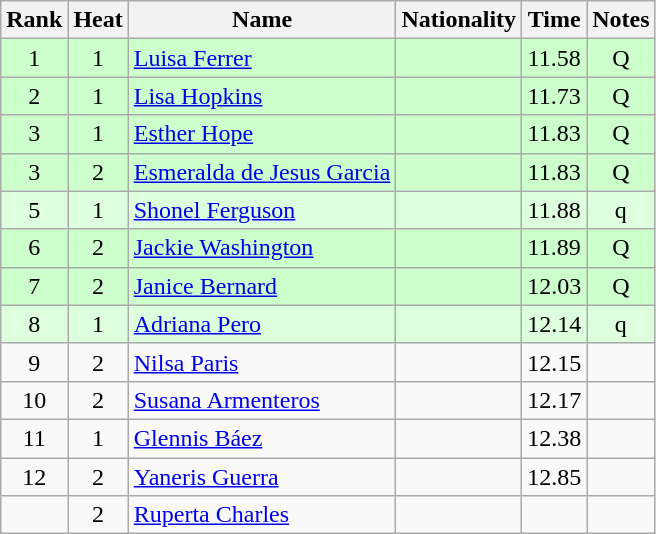<table class="wikitable sortable" style="text-align:center">
<tr>
<th>Rank</th>
<th>Heat</th>
<th>Name</th>
<th>Nationality</th>
<th>Time</th>
<th>Notes</th>
</tr>
<tr bgcolor=ccffcc>
<td>1</td>
<td>1</td>
<td align=left><a href='#'>Luisa Ferrer</a></td>
<td align=left></td>
<td>11.58</td>
<td>Q</td>
</tr>
<tr bgcolor=ccffcc>
<td>2</td>
<td>1</td>
<td align=left><a href='#'>Lisa Hopkins</a></td>
<td align=left></td>
<td>11.73</td>
<td>Q</td>
</tr>
<tr bgcolor=ccffcc>
<td>3</td>
<td>1</td>
<td align=left><a href='#'>Esther Hope</a></td>
<td align=left></td>
<td>11.83</td>
<td>Q</td>
</tr>
<tr bgcolor=ccffcc>
<td>3</td>
<td>2</td>
<td align=left><a href='#'>Esmeralda de Jesus Garcia</a></td>
<td align=left></td>
<td>11.83</td>
<td>Q</td>
</tr>
<tr bgcolor=ddffdd>
<td>5</td>
<td>1</td>
<td align=left><a href='#'>Shonel Ferguson</a></td>
<td align=left></td>
<td>11.88</td>
<td>q</td>
</tr>
<tr bgcolor=ccffcc>
<td>6</td>
<td>2</td>
<td align=left><a href='#'>Jackie Washington</a></td>
<td align=left></td>
<td>11.89</td>
<td>Q</td>
</tr>
<tr bgcolor=ccffcc>
<td>7</td>
<td>2</td>
<td align=left><a href='#'>Janice Bernard</a></td>
<td align=left></td>
<td>12.03</td>
<td>Q</td>
</tr>
<tr bgcolor=ddffdd>
<td>8</td>
<td>1</td>
<td align=left><a href='#'>Adriana Pero</a></td>
<td align=left></td>
<td>12.14</td>
<td>q</td>
</tr>
<tr>
<td>9</td>
<td>2</td>
<td align=left><a href='#'>Nilsa Paris</a></td>
<td align=left></td>
<td>12.15</td>
<td></td>
</tr>
<tr>
<td>10</td>
<td>2</td>
<td align=left><a href='#'>Susana Armenteros</a></td>
<td align=left></td>
<td>12.17</td>
<td></td>
</tr>
<tr>
<td>11</td>
<td>1</td>
<td align=left><a href='#'>Glennis Báez</a></td>
<td align=left></td>
<td>12.38</td>
<td></td>
</tr>
<tr>
<td>12</td>
<td>2</td>
<td align=left><a href='#'>Yaneris Guerra</a></td>
<td align=left></td>
<td>12.85</td>
<td></td>
</tr>
<tr>
<td></td>
<td>2</td>
<td align=left><a href='#'>Ruperta Charles</a></td>
<td align=left></td>
<td></td>
<td></td>
</tr>
</table>
